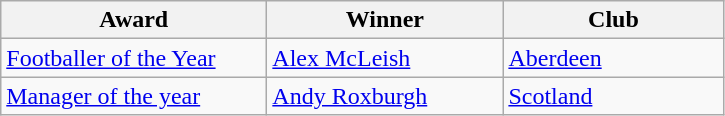<table class="wikitable">
<tr>
<th width=170>Award</th>
<th width=150>Winner</th>
<th width=140>Club</th>
</tr>
<tr>
<td><a href='#'>Footballer of the Year</a></td>
<td> <a href='#'>Alex McLeish</a></td>
<td><a href='#'>Aberdeen</a></td>
</tr>
<tr>
<td><a href='#'>Manager of the year</a></td>
<td> <a href='#'>Andy Roxburgh</a></td>
<td><a href='#'>Scotland</a></td>
</tr>
</table>
